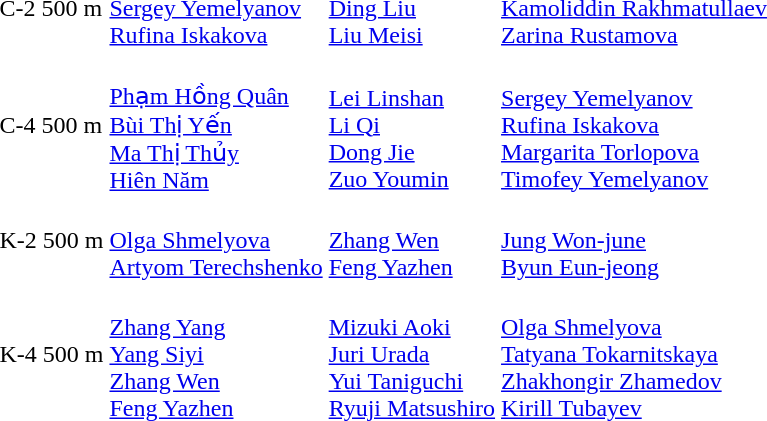<table>
<tr>
<td>C-2 500 m</td>
<td><br><a href='#'>Sergey Yemelyanov</a><br><a href='#'>Rufina Iskakova</a></td>
<td><br><a href='#'>Ding Liu</a><br><a href='#'>Liu Meisi</a></td>
<td><br><a href='#'>Kamoliddin Rakhmatullaev</a><br><a href='#'>Zarina Rustamova</a></td>
</tr>
<tr>
<td>C-4 500 m</td>
<td><br><a href='#'>Phạm Hồng Quân</a><br><a href='#'>Bùi Thị Yến</a><br><a href='#'>Ma Thị Thủy</a><br><a href='#'>Hiên Năm</a></td>
<td><br><a href='#'>Lei Linshan</a><br><a href='#'>Li Qi</a><br><a href='#'>Dong Jie</a><br><a href='#'>Zuo Youmin</a></td>
<td><br><a href='#'>Sergey Yemelyanov</a><br><a href='#'>Rufina Iskakova</a><br><a href='#'>Margarita Torlopova</a><br><a href='#'>Timofey Yemelyanov</a></td>
</tr>
<tr>
<td>K-2 500 m</td>
<td><br><a href='#'>Olga Shmelyova</a><br><a href='#'>Artyom Terechshenko</a></td>
<td><br><a href='#'>Zhang Wen</a><br><a href='#'>Feng Yazhen</a></td>
<td><br><a href='#'>Jung Won-june</a><br><a href='#'>Byun Eun-jeong</a></td>
</tr>
<tr>
<td>K-4 500 m</td>
<td><br><a href='#'>Zhang Yang</a><br><a href='#'>Yang Siyi</a><br><a href='#'>Zhang Wen</a><br><a href='#'>Feng Yazhen</a></td>
<td><br><a href='#'>Mizuki Aoki</a><br><a href='#'>Juri Urada</a><br><a href='#'>Yui Taniguchi</a><br><a href='#'>Ryuji Matsushiro</a></td>
<td><br><a href='#'>Olga Shmelyova</a><br><a href='#'>Tatyana Tokarnitskaya</a><br><a href='#'>Zhakhongir Zhamedov</a><br><a href='#'>Kirill Tubayev</a></td>
</tr>
</table>
